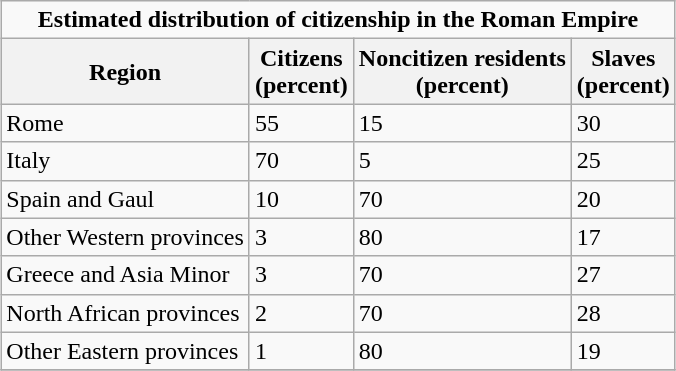<table class="wikitable" style="margin:1em auto;">
<tr>
<td colspan = "7" align="center"><strong>Estimated distribution of citizenship in the Roman Empire</strong></td>
</tr>
<tr>
<th>Region</th>
<th>Citizens<br>(percent)</th>
<th>Noncitizen residents<br>(percent)</th>
<th>Slaves<br>(percent)</th>
</tr>
<tr>
<td>Rome</td>
<td>55</td>
<td>15</td>
<td>30</td>
</tr>
<tr>
<td>Italy</td>
<td>70</td>
<td>5</td>
<td>25</td>
</tr>
<tr>
<td>Spain and Gaul</td>
<td>10</td>
<td>70</td>
<td>20</td>
</tr>
<tr>
<td>Other Western provinces</td>
<td>3</td>
<td>80</td>
<td>17</td>
</tr>
<tr>
<td>Greece and Asia Minor</td>
<td>3</td>
<td>70</td>
<td>27</td>
</tr>
<tr>
<td>North African provinces</td>
<td>2</td>
<td>70</td>
<td>28</td>
</tr>
<tr>
<td>Other Eastern provinces</td>
<td>1</td>
<td>80</td>
<td>19</td>
</tr>
<tr>
</tr>
</table>
